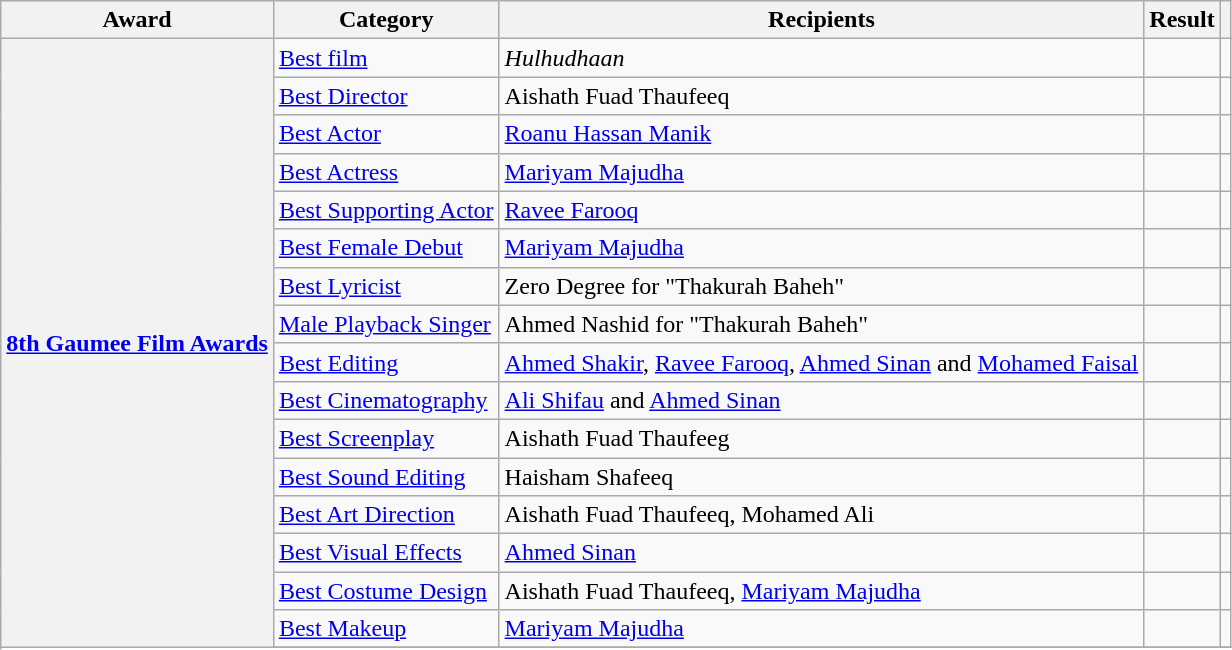<table class="wikitable plainrowheaders sortable">
<tr>
<th scope="col">Award</th>
<th scope="col">Category</th>
<th scope="col">Recipients</th>
<th scope="col">Result</th>
<th scope="col" class="unsortable"></th>
</tr>
<tr>
<th scope="row" rowspan="22"><a href='#'>8th Gaumee Film Awards</a></th>
<td><a href='#'>Best film</a></td>
<td><em>Hulhudhaan</em></td>
<td></td>
<td style="text-align:center;"></td>
</tr>
<tr>
<td><a href='#'>Best Director</a></td>
<td>Aishath Fuad Thaufeeq</td>
<td></td>
<td style="text-align:center;"></td>
</tr>
<tr>
<td><a href='#'>Best Actor</a></td>
<td><a href='#'>Roanu Hassan Manik</a></td>
<td></td>
<td style="text-align:center;"></td>
</tr>
<tr>
<td><a href='#'>Best Actress</a></td>
<td><a href='#'>Mariyam Majudha</a></td>
<td></td>
<td style="text-align:center;"></td>
</tr>
<tr>
<td><a href='#'>Best Supporting Actor</a></td>
<td><a href='#'>Ravee Farooq</a></td>
<td></td>
<td style="text-align:center;"></td>
</tr>
<tr>
<td><a href='#'>Best Female Debut</a></td>
<td><a href='#'>Mariyam Majudha</a></td>
<td></td>
<td style="text-align:center;"></td>
</tr>
<tr>
<td><a href='#'>Best Lyricist</a></td>
<td>Zero Degree for "Thakurah Baheh"</td>
<td></td>
<td style="text-align:center;"></td>
</tr>
<tr>
<td><a href='#'>Male Playback Singer</a></td>
<td>Ahmed Nashid for "Thakurah Baheh"</td>
<td></td>
<td style="text-align:center;"></td>
</tr>
<tr>
<td><a href='#'>Best Editing</a></td>
<td><a href='#'>Ahmed Shakir</a>, <a href='#'>Ravee Farooq</a>, <a href='#'>Ahmed Sinan</a> and <a href='#'>Mohamed Faisal</a></td>
<td></td>
<td style="text-align:center;"></td>
</tr>
<tr>
<td><a href='#'>Best Cinematography</a></td>
<td><a href='#'>Ali Shifau</a> and <a href='#'>Ahmed Sinan</a></td>
<td></td>
<td style="text-align:center;"></td>
</tr>
<tr>
<td><a href='#'>Best Screenplay</a></td>
<td>Aishath Fuad Thaufeeg</td>
<td></td>
<td style="text-align:center;"></td>
</tr>
<tr>
<td><a href='#'>Best Sound Editing</a></td>
<td>Haisham Shafeeq</td>
<td></td>
<td style="text-align:center;"></td>
</tr>
<tr>
<td><a href='#'>Best Art Direction</a></td>
<td>Aishath Fuad Thaufeeq, Mohamed Ali</td>
<td></td>
<td style="text-align:center;"></td>
</tr>
<tr>
<td><a href='#'>Best Visual Effects</a></td>
<td><a href='#'>Ahmed Sinan</a></td>
<td></td>
<td style="text-align:center;"></td>
</tr>
<tr>
<td><a href='#'>Best Costume Design</a></td>
<td>Aishath Fuad Thaufeeq, <a href='#'>Mariyam Majudha</a></td>
<td></td>
<td style="text-align:center;"></td>
</tr>
<tr>
<td><a href='#'>Best Makeup</a></td>
<td><a href='#'>Mariyam Majudha</a></td>
<td></td>
<td style="text-align:center;"></td>
</tr>
<tr>
</tr>
</table>
